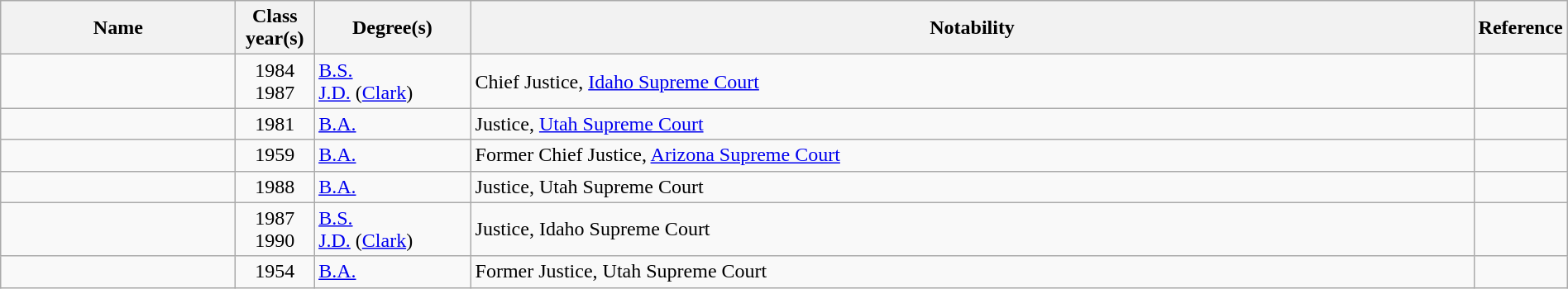<table class="wikitable sortable" style="width:100%">
<tr>
<th style="width:15%;">Name</th>
<th style="width:5%;">Class year(s)</th>
<th style="width:10%;">Degree(s)</th>
<th style="width:*;" class="unsortable">Notability</th>
<th style="width:5%;" class="unsortable">Reference</th>
</tr>
<tr>
<td></td>
<td style="text-align:center;">1984<br>1987</td>
<td><a href='#'>B.S.</a><br><a href='#'>J.D.</a> (<a href='#'>Clark</a>)</td>
<td>Chief Justice, <a href='#'>Idaho Supreme Court</a></td>
<td style="text-align:center;"></td>
</tr>
<tr>
<td></td>
<td style="text-align:center;">1981</td>
<td><a href='#'>B.A.</a></td>
<td>Justice, <a href='#'>Utah Supreme Court</a></td>
<td style="text-align:center;"></td>
</tr>
<tr>
<td></td>
<td style="text-align:center;">1959</td>
<td><a href='#'>B.A.</a></td>
<td>Former Chief Justice, <a href='#'>Arizona Supreme Court</a></td>
<td style="text-align:center;"></td>
</tr>
<tr>
<td></td>
<td style="text-align:center;">1988</td>
<td><a href='#'>B.A.</a></td>
<td>Justice, Utah Supreme Court</td>
<td style="text-align:center;"></td>
</tr>
<tr>
<td></td>
<td style="text-align:center;">1987<br>1990</td>
<td><a href='#'>B.S.</a><br><a href='#'>J.D.</a> (<a href='#'>Clark</a>)</td>
<td>Justice, Idaho Supreme Court</td>
<td style="text-align:center;"></td>
</tr>
<tr>
<td></td>
<td style="text-align:center;">1954</td>
<td><a href='#'>B.A.</a></td>
<td>Former Justice, Utah Supreme Court</td>
<td style="text-align:center;"></td>
</tr>
</table>
